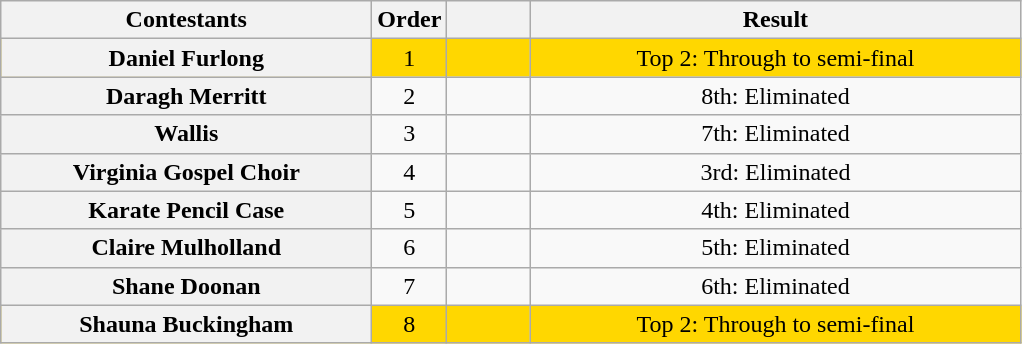<table class="wikitable plainrowheaders" style="text-align:center;">
<tr>
<th style="width:15em;">Contestants</th>
<th style="width:1em;">Order</th>
<th style="width:3em;"></th>
<th style="width:20em;">Result</th>
</tr>
<tr style="background:gold;">
<th scope="row">Daniel Furlong</th>
<td>1</td>
<td></td>
<td>Top 2: Through to semi-final</td>
</tr>
<tr>
<th scope="row">Daragh Merritt</th>
<td>2</td>
<td></td>
<td>8th: Eliminated</td>
</tr>
<tr>
<th scope="row">Wallis</th>
<td>3</td>
<td></td>
<td>7th: Eliminated</td>
</tr>
<tr>
<th scope="row">Virginia Gospel Choir</th>
<td>4</td>
<td></td>
<td>3rd: Eliminated</td>
</tr>
<tr>
<th scope="row">Karate Pencil Case</th>
<td>5</td>
<td></td>
<td>4th: Eliminated</td>
</tr>
<tr>
<th scope="row">Claire Mulholland</th>
<td>6</td>
<td></td>
<td>5th: Eliminated</td>
</tr>
<tr>
<th scope="row">Shane Doonan</th>
<td>7</td>
<td></td>
<td>6th: Eliminated</td>
</tr>
<tr style="background:gold;">
<th scope="row">Shauna Buckingham</th>
<td>8</td>
<td></td>
<td>Top 2: Through to semi-final</td>
</tr>
</table>
